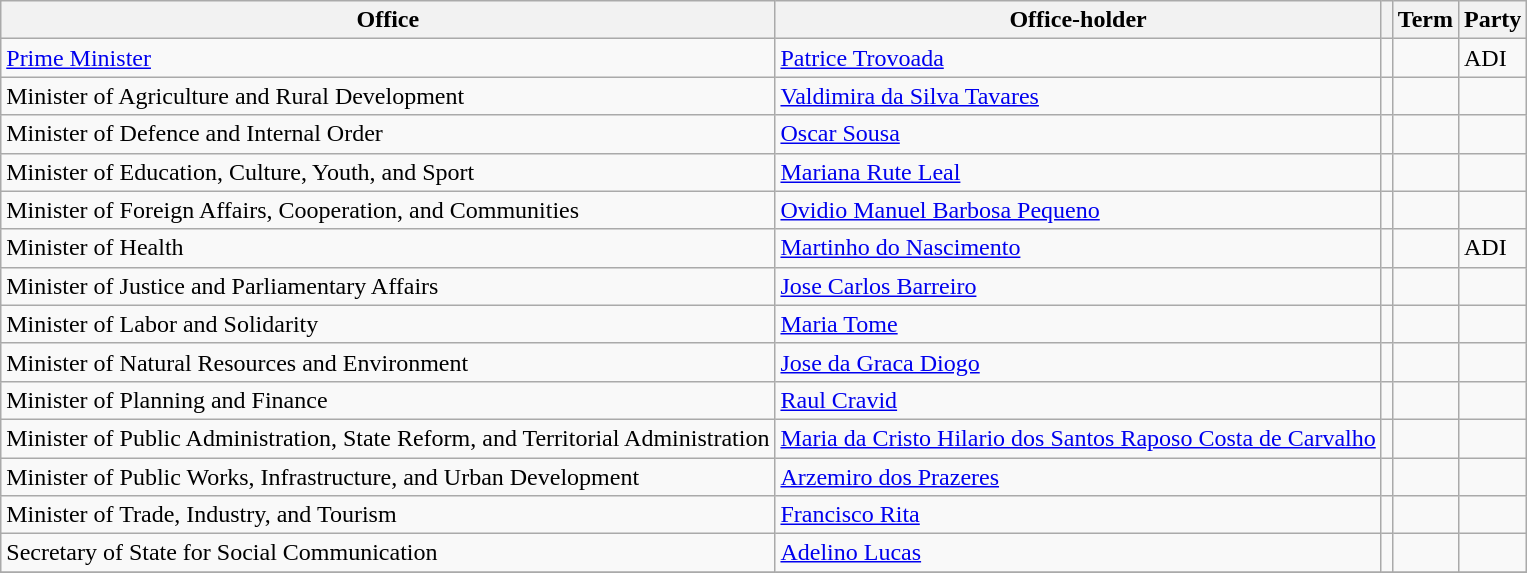<table class="wikitable sortable">
<tr>
<th>Office</th>
<th>Office-holder</th>
<th></th>
<th>Term</th>
<th>Party</th>
</tr>
<tr>
<td><a href='#'>Prime Minister</a></td>
<td><a href='#'>Patrice Trovoada</a></td>
<td></td>
<td></td>
<td>ADI</td>
</tr>
<tr>
<td>Minister of Agriculture and Rural Development</td>
<td><a href='#'>Valdimira da Silva Tavares</a></td>
<td></td>
<td></td>
<td></td>
</tr>
<tr>
<td>Minister of Defence and Internal Order</td>
<td><a href='#'>Oscar Sousa</a></td>
<td></td>
<td></td>
<td></td>
</tr>
<tr>
<td>Minister of Education, Culture, Youth, and Sport</td>
<td><a href='#'>Mariana Rute Leal</a></td>
<td></td>
<td></td>
<td></td>
</tr>
<tr>
<td>Minister of Foreign Affairs, Cooperation, and Communities</td>
<td><a href='#'>Ovidio Manuel Barbosa Pequeno</a></td>
<td></td>
<td></td>
<td></td>
</tr>
<tr>
<td>Minister of Health</td>
<td><a href='#'>Martinho do Nascimento</a></td>
<td></td>
<td></td>
<td>ADI</td>
</tr>
<tr>
<td>Minister of Justice and Parliamentary Affairs</td>
<td><a href='#'>Jose Carlos Barreiro</a></td>
<td></td>
<td></td>
<td></td>
</tr>
<tr>
<td>Minister of Labor and Solidarity</td>
<td><a href='#'>Maria Tome</a></td>
<td></td>
<td></td>
<td></td>
</tr>
<tr>
<td>Minister of Natural Resources and Environment</td>
<td><a href='#'>Jose da Graca Diogo</a></td>
<td></td>
<td></td>
<td></td>
</tr>
<tr>
<td>Minister of Planning and Finance</td>
<td><a href='#'>Raul Cravid</a></td>
<td></td>
<td></td>
<td></td>
</tr>
<tr>
<td>Minister of Public Administration, State Reform, and Territorial Administration</td>
<td><a href='#'>Maria da Cristo Hilario dos Santos Raposo Costa de Carvalho</a></td>
<td></td>
<td></td>
<td></td>
</tr>
<tr>
<td>Minister of Public Works, Infrastructure, and Urban Development</td>
<td><a href='#'>Arzemiro dos Prazeres</a></td>
<td></td>
<td></td>
<td></td>
</tr>
<tr>
<td>Minister of Trade, Industry, and Tourism</td>
<td><a href='#'>Francisco Rita</a></td>
<td></td>
<td></td>
<td></td>
</tr>
<tr>
<td>Secretary of State for Social Communication</td>
<td><a href='#'>Adelino Lucas</a></td>
<td></td>
<td></td>
<td></td>
</tr>
<tr>
</tr>
</table>
